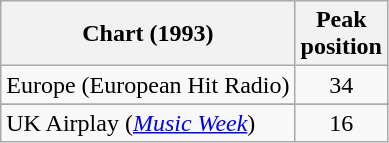<table class="wikitable">
<tr>
<th align="left">Chart (1993)</th>
<th align="center">Peak<br>position</th>
</tr>
<tr>
<td>Europe (European Hit Radio)</td>
<td align="center">34</td>
</tr>
<tr>
</tr>
<tr>
<td>UK Airplay (<em><a href='#'>Music Week</a></em>)</td>
<td align="center">16</td>
</tr>
</table>
